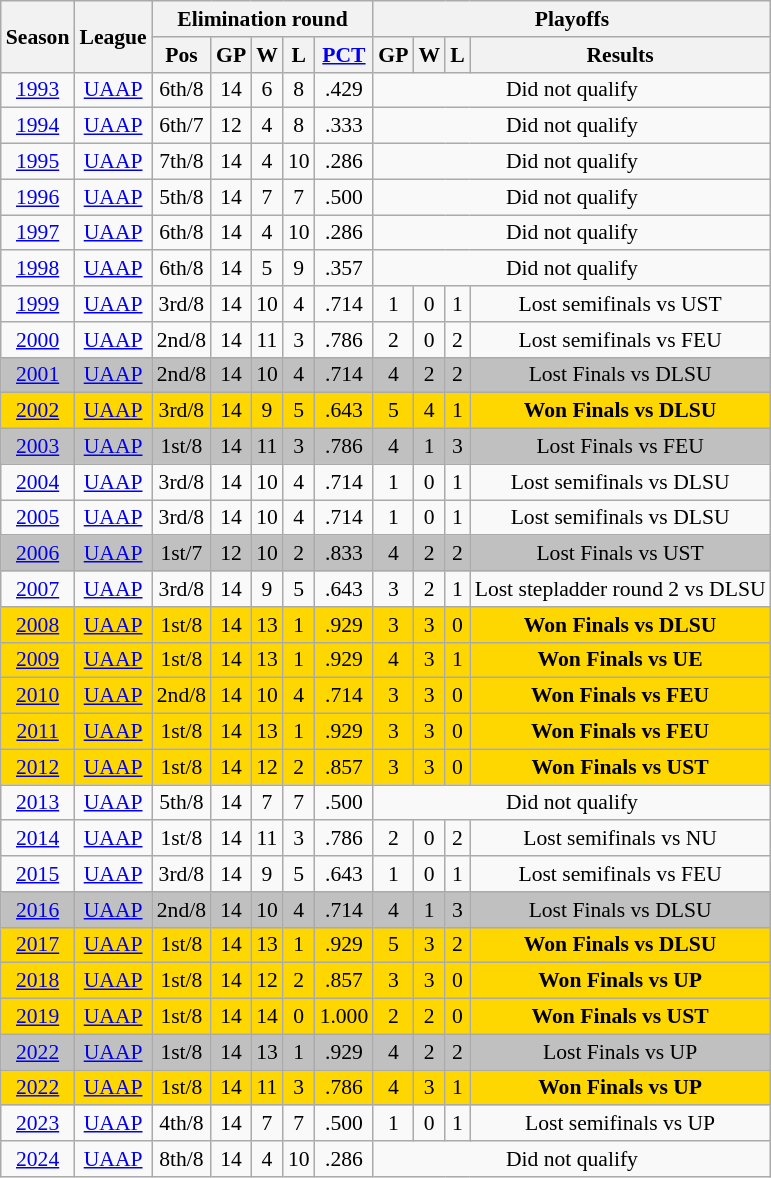<table class="wikitable" style="text-align:center; font-size:90%">
<tr>
<th rowspan="2">Season</th>
<th rowspan="2">League</th>
<th colspan="5">Elimination round</th>
<th colspan="4">Playoffs</th>
</tr>
<tr>
<th>Pos</th>
<th>GP</th>
<th>W</th>
<th>L</th>
<th><a href='#'>PCT</a></th>
<th>GP</th>
<th>W</th>
<th>L</th>
<th>Results</th>
</tr>
<tr>
<td><a href='#'>1993</a></td>
<td><a href='#'>UAAP</a></td>
<td>6th/8</td>
<td>14</td>
<td>6</td>
<td>8</td>
<td>.429</td>
<td colspan="4">Did not qualify</td>
</tr>
<tr>
<td><a href='#'>1994</a></td>
<td><a href='#'>UAAP</a></td>
<td>6th/7</td>
<td>12</td>
<td>4</td>
<td>8</td>
<td>.333</td>
<td colspan="4">Did not qualify</td>
</tr>
<tr>
<td><a href='#'>1995</a></td>
<td><a href='#'>UAAP</a></td>
<td>7th/8</td>
<td>14</td>
<td>4</td>
<td>10</td>
<td>.286</td>
<td colspan="4">Did not qualify</td>
</tr>
<tr>
<td><a href='#'>1996</a></td>
<td><a href='#'>UAAP</a></td>
<td>5th/8</td>
<td>14</td>
<td>7</td>
<td>7</td>
<td>.500</td>
<td colspan="4">Did not qualify</td>
</tr>
<tr>
<td><a href='#'>1997</a></td>
<td><a href='#'>UAAP</a></td>
<td>6th/8</td>
<td>14</td>
<td>4</td>
<td>10</td>
<td>.286</td>
<td colspan="4">Did not qualify</td>
</tr>
<tr>
<td><a href='#'>1998</a></td>
<td><a href='#'>UAAP</a></td>
<td>6th/8</td>
<td>14</td>
<td>5</td>
<td>9</td>
<td>.357</td>
<td colspan="4">Did not qualify</td>
</tr>
<tr>
<td><a href='#'>1999</a></td>
<td><a href='#'>UAAP</a></td>
<td>3rd/8</td>
<td>14</td>
<td>10</td>
<td>4</td>
<td>.714</td>
<td>1</td>
<td>0</td>
<td>1</td>
<td>Lost semifinals vs UST</td>
</tr>
<tr>
<td><a href='#'>2000</a></td>
<td><a href='#'>UAAP</a></td>
<td>2nd/8</td>
<td>14</td>
<td>11</td>
<td>3</td>
<td>.786</td>
<td>2</td>
<td>0</td>
<td>2</td>
<td>Lost semifinals vs FEU</td>
</tr>
<tr bgcolor="silver">
<td><a href='#'>2001</a></td>
<td><a href='#'>UAAP</a></td>
<td>2nd/8</td>
<td>14</td>
<td>10</td>
<td>4</td>
<td>.714</td>
<td>4</td>
<td>2</td>
<td>2</td>
<td>Lost Finals vs DLSU</td>
</tr>
<tr bgcolor="gold">
<td><a href='#'>2002</a></td>
<td><a href='#'>UAAP</a></td>
<td>3rd/8</td>
<td>14</td>
<td>9</td>
<td>5</td>
<td>.643</td>
<td>5</td>
<td>4</td>
<td>1</td>
<td><strong>Won Finals vs DLSU</strong></td>
</tr>
<tr bgcolor="silver">
<td><a href='#'>2003</a></td>
<td><a href='#'>UAAP</a></td>
<td>1st/8</td>
<td>14</td>
<td>11</td>
<td>3</td>
<td>.786</td>
<td>4</td>
<td>1</td>
<td>3</td>
<td>Lost Finals vs FEU</td>
</tr>
<tr>
<td><a href='#'>2004</a></td>
<td><a href='#'>UAAP</a></td>
<td>3rd/8</td>
<td>14</td>
<td>10</td>
<td>4</td>
<td>.714</td>
<td>1</td>
<td>0</td>
<td>1</td>
<td>Lost semifinals vs DLSU</td>
</tr>
<tr>
<td><a href='#'>2005</a></td>
<td><a href='#'>UAAP</a></td>
<td>3rd/8</td>
<td>14</td>
<td>10</td>
<td>4</td>
<td>.714</td>
<td>1</td>
<td>0</td>
<td>1</td>
<td>Lost semifinals vs DLSU</td>
</tr>
<tr bgcolor="silver">
<td><a href='#'>2006</a></td>
<td><a href='#'>UAAP</a></td>
<td>1st/7</td>
<td>12</td>
<td>10</td>
<td>2</td>
<td>.833</td>
<td>4</td>
<td>2</td>
<td>2</td>
<td>Lost Finals vs UST</td>
</tr>
<tr>
<td><a href='#'>2007</a></td>
<td><a href='#'>UAAP</a></td>
<td>3rd/8</td>
<td>14</td>
<td>9</td>
<td>5</td>
<td>.643</td>
<td>3</td>
<td>2</td>
<td>1</td>
<td>Lost stepladder round 2 vs DLSU</td>
</tr>
<tr bgcolor="gold">
<td><a href='#'>2008</a></td>
<td><a href='#'>UAAP</a></td>
<td>1st/8</td>
<td>14</td>
<td>13</td>
<td>1</td>
<td>.929</td>
<td>3</td>
<td>3</td>
<td>0</td>
<td><strong>Won Finals vs DLSU</strong></td>
</tr>
<tr bgcolor="gold">
<td><a href='#'>2009</a></td>
<td><a href='#'>UAAP</a></td>
<td>1st/8</td>
<td>14</td>
<td>13</td>
<td>1</td>
<td>.929</td>
<td>4</td>
<td>3</td>
<td>1</td>
<td><strong>Won Finals vs UE</strong></td>
</tr>
<tr bgcolor="gold">
<td><a href='#'>2010</a></td>
<td><a href='#'>UAAP</a></td>
<td>2nd/8</td>
<td>14</td>
<td>10</td>
<td>4</td>
<td>.714</td>
<td>3</td>
<td>3</td>
<td>0</td>
<td><strong>Won Finals vs FEU</strong></td>
</tr>
<tr bgcolor="gold">
<td><a href='#'>2011</a></td>
<td><a href='#'>UAAP</a></td>
<td>1st/8</td>
<td>14</td>
<td>13</td>
<td>1</td>
<td>.929</td>
<td>3</td>
<td>3</td>
<td>0</td>
<td><strong>Won Finals vs FEU</strong></td>
</tr>
<tr bgcolor="gold">
<td><a href='#'>2012</a></td>
<td><a href='#'>UAAP</a></td>
<td>1st/8</td>
<td>14</td>
<td>12</td>
<td>2</td>
<td>.857</td>
<td>3</td>
<td>3</td>
<td>0</td>
<td><strong>Won Finals vs UST</strong></td>
</tr>
<tr>
<td><a href='#'>2013</a></td>
<td><a href='#'>UAAP</a></td>
<td>5th/8</td>
<td>14</td>
<td>7</td>
<td>7</td>
<td>.500</td>
<td colspan="4">Did not qualify</td>
</tr>
<tr>
<td><a href='#'>2014</a></td>
<td><a href='#'>UAAP</a></td>
<td>1st/8</td>
<td>14</td>
<td>11</td>
<td>3</td>
<td>.786</td>
<td>2</td>
<td>0</td>
<td>2</td>
<td>Lost semifinals vs NU</td>
</tr>
<tr>
<td><a href='#'>2015</a></td>
<td><a href='#'>UAAP</a></td>
<td>3rd/8</td>
<td>14</td>
<td>9</td>
<td>5</td>
<td>.643</td>
<td>1</td>
<td>0</td>
<td>1</td>
<td>Lost semifinals vs FEU</td>
</tr>
<tr bgcolor="silver">
<td><a href='#'>2016</a></td>
<td><a href='#'>UAAP</a></td>
<td>2nd/8</td>
<td>14</td>
<td>10</td>
<td>4</td>
<td>.714</td>
<td>4</td>
<td>1</td>
<td>3</td>
<td>Lost Finals vs DLSU</td>
</tr>
<tr bgcolor="gold">
<td><a href='#'>2017</a></td>
<td><a href='#'>UAAP</a></td>
<td>1st/8</td>
<td>14</td>
<td>13</td>
<td>1</td>
<td>.929</td>
<td>5</td>
<td>3</td>
<td>2</td>
<td><strong>Won Finals vs DLSU</strong></td>
</tr>
<tr bgcolor="gold">
<td><a href='#'>2018</a></td>
<td><a href='#'>UAAP</a></td>
<td>1st/8</td>
<td>14</td>
<td>12</td>
<td>2</td>
<td>.857</td>
<td>3</td>
<td>3</td>
<td>0</td>
<td><strong>Won Finals vs UP</strong></td>
</tr>
<tr bgcolor="gold">
<td><a href='#'>2019</a></td>
<td><a href='#'>UAAP</a></td>
<td>1st/8</td>
<td>14</td>
<td>14</td>
<td>0</td>
<td>1.000</td>
<td>2</td>
<td>2</td>
<td>0</td>
<td><strong>Won Finals vs UST</strong></td>
</tr>
<tr bgcolor="silver">
<td><a href='#'>2022</a></td>
<td><a href='#'>UAAP</a></td>
<td>1st/8</td>
<td>14</td>
<td>13</td>
<td>1</td>
<td>.929</td>
<td>4</td>
<td>2</td>
<td>2</td>
<td>Lost Finals vs UP</td>
</tr>
<tr bgcolor="gold">
<td><a href='#'>2022</a></td>
<td><a href='#'>UAAP</a></td>
<td>1st/8</td>
<td>14</td>
<td>11</td>
<td>3</td>
<td>.786</td>
<td>4</td>
<td>3</td>
<td>1</td>
<td><strong>Won Finals vs UP</strong></td>
</tr>
<tr>
<td><a href='#'>2023</a></td>
<td><a href='#'>UAAP</a></td>
<td>4th/8</td>
<td>14</td>
<td>7</td>
<td>7</td>
<td>.500</td>
<td>1</td>
<td>0</td>
<td>1</td>
<td>Lost semifinals vs UP</td>
</tr>
<tr>
<td><a href='#'>2024</a></td>
<td><a href='#'>UAAP</a></td>
<td>8th/8</td>
<td>14</td>
<td>4</td>
<td>10</td>
<td>.286</td>
<td colspan="4">Did not qualify</td>
</tr>
</table>
